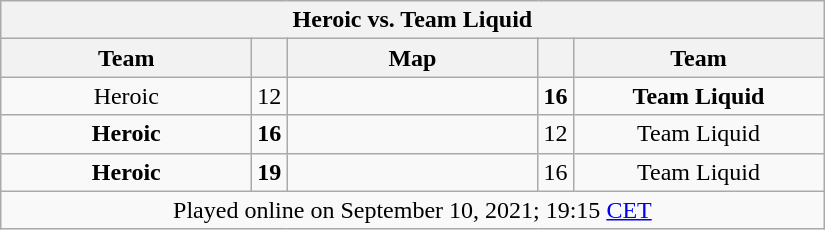<table class="wikitable plainrowheaders" style="text-align:center;">
<tr>
<th scope="col" colspan="5">Heroic vs. Team Liquid</th>
</tr>
<tr>
<th scope="col" style="width:10em;">Team</th>
<th scope="col"></th>
<th scope="col" style="width:10em;">Map</th>
<th scope="col"></th>
<th scope="col" style="width:10em;">Team</th>
</tr>
<tr>
<td>Heroic</td>
<td>12</td>
<td></td>
<td><strong>16</strong></td>
<td><strong>Team Liquid</strong></td>
</tr>
<tr>
<td><strong>Heroic</strong></td>
<td><strong>16</strong></td>
<td></td>
<td>12</td>
<td>Team Liquid</td>
</tr>
<tr>
<td><strong>Heroic</strong></td>
<td><strong>19</strong></td>
<td></td>
<td>16</td>
<td>Team Liquid</td>
</tr>
<tr>
<td colspan="5">Played online on September 10, 2021; 19:15 <a href='#'>CET</a></td>
</tr>
</table>
